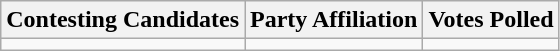<table class="wikitable sortable">
<tr>
<th>Contesting Candidates</th>
<th>Party Affiliation</th>
<th>Votes Polled</th>
</tr>
<tr>
<td></td>
<td></td>
<td></td>
</tr>
</table>
